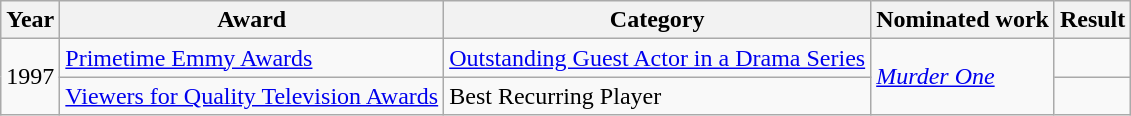<table class="wikitable">
<tr>
<th>Year</th>
<th>Award</th>
<th>Category</th>
<th>Nominated work</th>
<th>Result</th>
</tr>
<tr>
<td rowspan="2">1997</td>
<td><a href='#'>Primetime Emmy Awards</a></td>
<td><a href='#'>Outstanding Guest Actor in a Drama Series</a></td>
<td rowspan="2"><em><a href='#'>Murder One</a></em></td>
<td></td>
</tr>
<tr>
<td><a href='#'>Viewers for Quality Television Awards</a></td>
<td>Best Recurring Player</td>
<td></td>
</tr>
</table>
